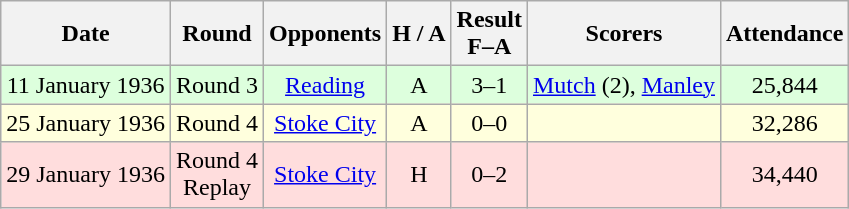<table class="wikitable" style="text-align:center">
<tr>
<th>Date</th>
<th>Round</th>
<th>Opponents</th>
<th>H / A</th>
<th>Result<br>F–A</th>
<th>Scorers</th>
<th>Attendance</th>
</tr>
<tr bgcolor="#ddffdd">
<td>11 January 1936</td>
<td>Round 3</td>
<td><a href='#'>Reading</a></td>
<td>A</td>
<td>3–1</td>
<td><a href='#'>Mutch</a> (2), <a href='#'>Manley</a></td>
<td>25,844</td>
</tr>
<tr bgcolor="#ffffdd">
<td>25 January 1936</td>
<td>Round 4</td>
<td><a href='#'>Stoke City</a></td>
<td>A</td>
<td>0–0</td>
<td></td>
<td>32,286</td>
</tr>
<tr bgcolor="#ffdddd">
<td>29 January 1936</td>
<td>Round 4<br>Replay</td>
<td><a href='#'>Stoke City</a></td>
<td>H</td>
<td>0–2</td>
<td></td>
<td>34,440</td>
</tr>
</table>
